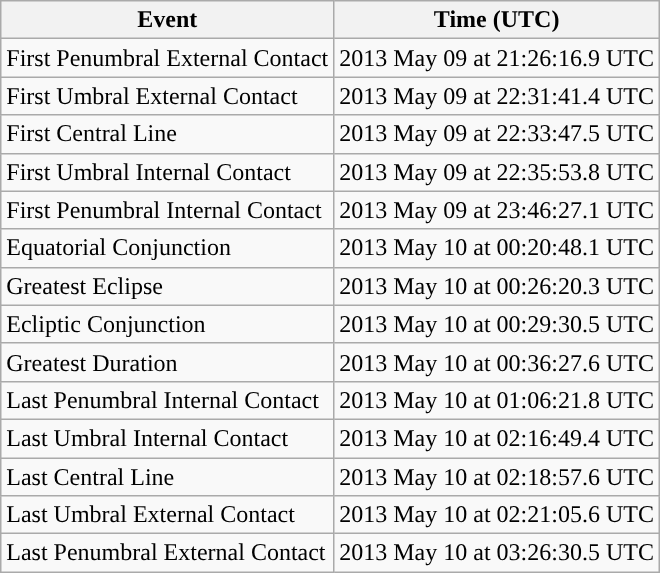<table class="wikitable">
<tr>
<th>Event</th>
<th>Time (UTC)</th>
</tr>
<tr>
<td>First Penumbral External Contact</td>
<td>2013 May 09 at 21:26:16.9 UTC</td>
</tr>
<tr>
<td>First Umbral External Contact</td>
<td>2013 May 09 at 22:31:41.4 UTC</td>
</tr>
<tr>
<td>First Central Line</td>
<td>2013 May 09 at 22:33:47.5 UTC</td>
</tr>
<tr>
<td>First Umbral Internal Contact</td>
<td>2013 May 09 at 22:35:53.8 UTC</td>
</tr>
<tr>
<td>First Penumbral Internal Contact</td>
<td>2013 May 09 at 23:46:27.1 UTC</td>
</tr>
<tr>
<td>Equatorial Conjunction</td>
<td>2013 May 10 at 00:20:48.1 UTC</td>
</tr>
<tr>
<td>Greatest Eclipse</td>
<td>2013 May 10 at 00:26:20.3 UTC</td>
</tr>
<tr>
<td>Ecliptic Conjunction</td>
<td>2013 May 10 at 00:29:30.5 UTC</td>
</tr>
<tr>
<td>Greatest Duration</td>
<td>2013 May 10 at 00:36:27.6 UTC</td>
</tr>
<tr>
<td>Last Penumbral Internal Contact</td>
<td>2013 May 10 at 01:06:21.8 UTC</td>
</tr>
<tr>
<td>Last Umbral Internal Contact</td>
<td>2013 May 10 at 02:16:49.4 UTC</td>
</tr>
<tr>
<td>Last Central Line</td>
<td>2013 May 10 at 02:18:57.6 UTC</td>
</tr>
<tr>
<td>Last Umbral External Contact</td>
<td>2013 May 10 at 02:21:05.6 UTC</td>
</tr>
<tr>
<td>Last Penumbral External Contact</td>
<td>2013 May 10 at 03:26:30.5 UTC</td>
</tr>
</table>
